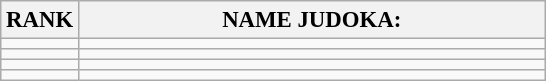<table class="wikitable" style="font-size:95%;">
<tr>
<th>RANK</th>
<th align="left" style="width: 20em">NAME JUDOKA:</th>
</tr>
<tr>
<td align="center"></td>
<td></td>
</tr>
<tr>
<td align="center"></td>
<td></td>
</tr>
<tr>
<td align="center"></td>
<td></td>
</tr>
<tr>
<td align="center"></td>
<td></td>
</tr>
</table>
